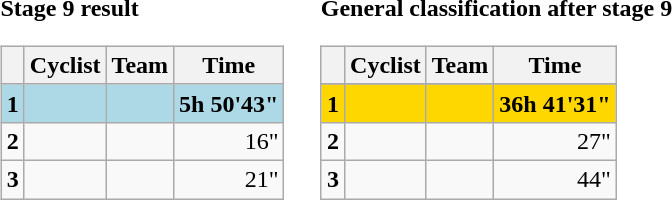<table>
<tr>
<td><strong>Stage 9 result</strong><br><table class="wikitable">
<tr>
<th></th>
<th>Cyclist</th>
<th>Team</th>
<th>Time</th>
</tr>
<tr bgcolor=lightblue>
<td><strong>1</strong></td>
<td><strong></strong></td>
<td><strong></strong></td>
<td align=right><strong>5h 50'43"</strong></td>
</tr>
<tr>
<td><strong>2</strong></td>
<td></td>
<td></td>
<td align=right>16"</td>
</tr>
<tr>
<td><strong>3</strong></td>
<td></td>
<td></td>
<td align=right>21"</td>
</tr>
</table>
</td>
<td></td>
<td><strong>General classification after stage 9</strong><br><table class="wikitable">
<tr>
<th></th>
<th>Cyclist</th>
<th>Team</th>
<th>Time</th>
</tr>
<tr>
</tr>
<tr bgcolor=gold>
<td><strong>1</strong></td>
<td><strong></strong></td>
<td><strong></strong></td>
<td align=right><strong>36h  41'31"</strong></td>
</tr>
<tr>
<td><strong>2</strong></td>
<td></td>
<td></td>
<td align=right>27"</td>
</tr>
<tr>
<td><strong>3</strong></td>
<td></td>
<td></td>
<td align=right>44"</td>
</tr>
</table>
</td>
</tr>
</table>
